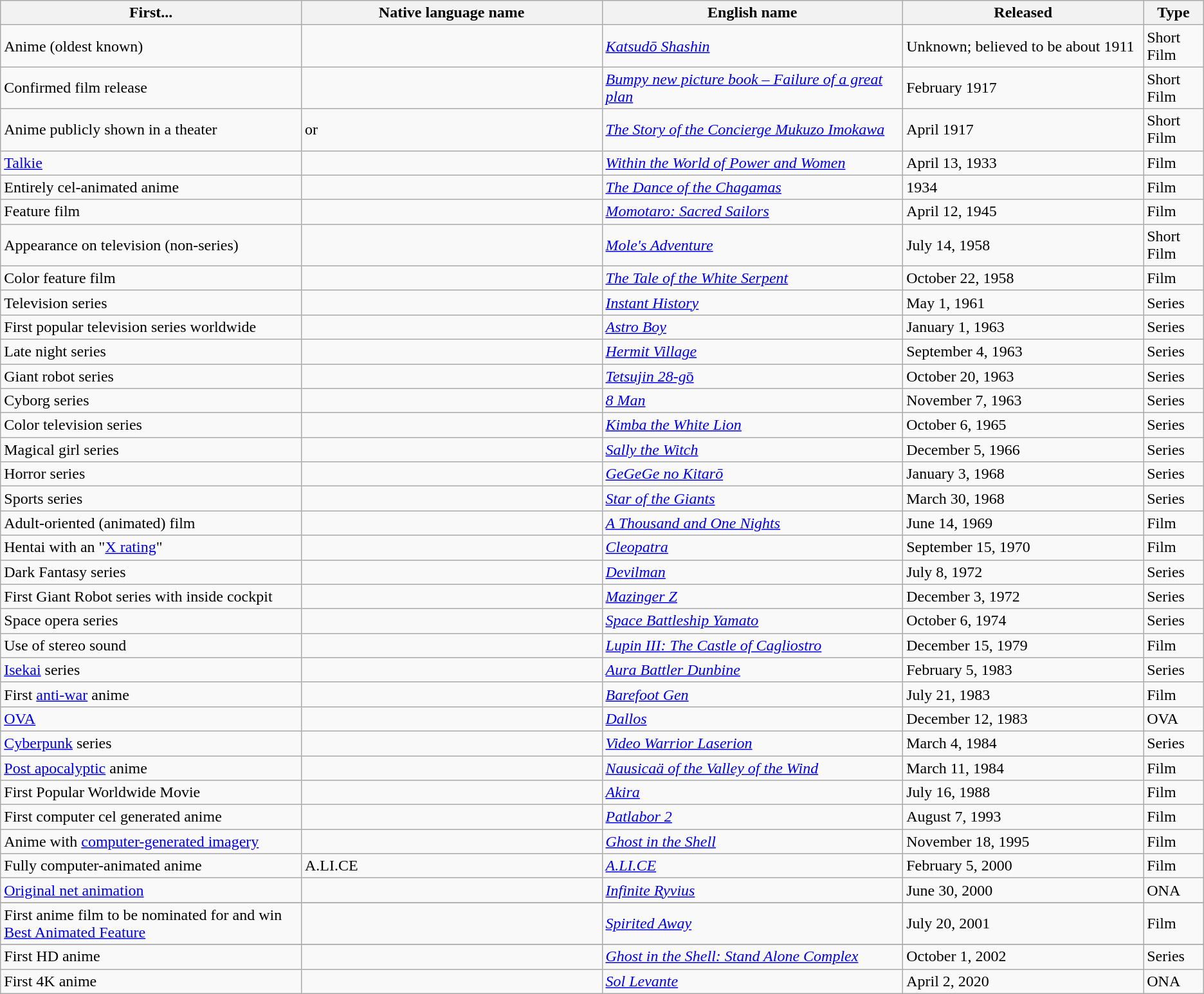<table class="wikitable">
<tr>
<th style="width:25%;">First...</th>
<th style="width:25%;">Native language name</th>
<th style="width:25%;">English name</th>
<th style="width:20%;">Released</th>
<th style="width:10%;">Type</th>
</tr>
<tr>
<td>Anime (oldest known)</td>
<td></td>
<td><em><a href='#'>Katsudō Shashin</a></em></td>
<td>Unknown; believed to be about 1911</td>
<td>Short Film</td>
</tr>
<tr>
<td>Confirmed film release</td>
<td></td>
<td><em><a href='#'>Bumpy new picture book – Failure of a great plan</a></em></td>
<td>February 1917</td>
<td>Short Film</td>
</tr>
<tr>
<td>Anime publicly shown in a theater</td>
<td> or </td>
<td><em><a href='#'>The Story of the Concierge Mukuzo Imokawa</a></em></td>
<td>April 1917</td>
<td>Short Film</td>
</tr>
<tr>
<td><a href='#'>Talkie</a></td>
<td></td>
<td><em><a href='#'>Within the World of Power and Women</a></em></td>
<td>April 13, 1933</td>
<td>Film</td>
</tr>
<tr>
<td>Entirely cel-animated anime</td>
<td></td>
<td><em><a href='#'>The Dance of the Chagamas</a></em></td>
<td>1934</td>
<td>Film</td>
</tr>
<tr>
<td>Feature film</td>
<td></td>
<td><em><a href='#'>Momotaro: Sacred Sailors</a></em></td>
<td>April 12, 1945</td>
<td>Film</td>
</tr>
<tr>
<td>Appearance on television (non-series)</td>
<td></td>
<td><em><a href='#'>Mole's Adventure</a></em></td>
<td>July 14, 1958</td>
<td>Short Film</td>
</tr>
<tr>
<td>Color feature film</td>
<td></td>
<td><em><a href='#'>The Tale of the White Serpent</a></em></td>
<td>October 22, 1958</td>
<td>Film</td>
</tr>
<tr>
<td>Television series</td>
<td></td>
<td><em><a href='#'>Instant History</a></em></td>
<td>May 1, 1961</td>
<td>Series</td>
</tr>
<tr>
<td>First popular television series worldwide</td>
<td></td>
<td><em><a href='#'>Astro Boy</a></em></td>
<td>January 1, 1963</td>
<td>Series</td>
</tr>
<tr>
<td>Late night series</td>
<td></td>
<td><em><a href='#'>Hermit Village</a></em></td>
<td>September 4, 1963</td>
<td>Series</td>
</tr>
<tr>
<td>Giant robot series</td>
<td></td>
<td><em><a href='#'>Tetsujin 28-g</a></em><a href='#'>ō</a></td>
<td>October 20, 1963</td>
<td>Series</td>
</tr>
<tr>
<td>Cyborg series</td>
<td></td>
<td><em><a href='#'>8 Man</a></em></td>
<td>November 7, 1963</td>
<td>Series</td>
</tr>
<tr>
<td>Color television series</td>
<td></td>
<td><em><a href='#'>Kimba the White Lion</a></em></td>
<td>October 6, 1965</td>
<td>Series</td>
</tr>
<tr>
<td>Magical girl series</td>
<td></td>
<td><em><a href='#'>Sally the Witch</a></em></td>
<td>December 5, 1966</td>
<td>Series</td>
</tr>
<tr>
<td>Horror series</td>
<td></td>
<td><em><a href='#'>GeGeGe no Kitarō</a></em></td>
<td>January 3, 1968</td>
<td>Series</td>
</tr>
<tr>
<td>Sports series</td>
<td></td>
<td><em><a href='#'>Star of the Giants</a></em></td>
<td>March 30, 1968</td>
<td>Series</td>
</tr>
<tr>
<td>Adult-oriented (animated) film</td>
<td></td>
<td><em><a href='#'>A Thousand and One Nights</a></em></td>
<td>June 14, 1969</td>
<td>Film</td>
</tr>
<tr>
<td>Hentai with an "<a href='#'>X rating</a>"</td>
<td></td>
<td><em><a href='#'>Cleopatra</a></em></td>
<td>September 15, 1970</td>
<td>Film</td>
</tr>
<tr>
<td>Dark Fantasy series</td>
<td></td>
<td><em><a href='#'>Devilman</a></em></td>
<td>July 8, 1972</td>
<td>Series</td>
</tr>
<tr>
<td>First Giant Robot series with inside cockpit</td>
<td></td>
<td><em><a href='#'>Mazinger Z</a></em></td>
<td>December 3, 1972</td>
<td>Series</td>
</tr>
<tr>
<td>Space opera series</td>
<td></td>
<td><em><a href='#'>Space Battleship Yamato</a></em></td>
<td>October 6, 1974</td>
<td>Series</td>
</tr>
<tr>
<td>Use of stereo sound</td>
<td></td>
<td><em><a href='#'>Lupin III: The Castle of Cagliostro</a></em></td>
<td>December 15, 1979</td>
<td>Film</td>
</tr>
<tr>
<td><a href='#'>Isekai</a> series</td>
<td></td>
<td><em><a href='#'>Aura Battler Dunbine</a></em></td>
<td>February 5, 1983</td>
<td>Series</td>
</tr>
<tr>
<td>First <a href='#'>anti-war</a> anime</td>
<td></td>
<td><em><a href='#'>Barefoot Gen</a></em></td>
<td>July 21, 1983</td>
<td>Film</td>
</tr>
<tr>
<td><a href='#'>OVA</a></td>
<td></td>
<td><em><a href='#'>Dallos</a></em></td>
<td>December 12, 1983</td>
<td>OVA</td>
</tr>
<tr>
<td><a href='#'>Cyberpunk</a> series</td>
<td></td>
<td><em><a href='#'>Video Warrior Laserion</a></em></td>
<td>March 4, 1984</td>
<td>Series</td>
</tr>
<tr>
<td><a href='#'>Post apocalyptic</a> anime</td>
<td></td>
<td><em><a href='#'>Nausicaä of the Valley of the Wind</a></em></td>
<td>March 11, 1984</td>
<td>Film</td>
</tr>
<tr>
<td>First Popular Worldwide Movie</td>
<td></td>
<td><em><a href='#'>Akira</a></em></td>
<td>July 16, 1988</td>
<td>Film</td>
</tr>
<tr>
<td>First computer cel generated anime</td>
<td></td>
<td><em><a href='#'>Patlabor 2</a></em></td>
<td>August 7, 1993</td>
<td>Film</td>
</tr>
<tr>
<td>Anime with <a href='#'>computer-generated imagery</a></td>
<td></td>
<td><em><a href='#'>Ghost in the Shell</a></em></td>
<td>November 18, 1995</td>
<td>Film</td>
</tr>
<tr>
<td>Fully computer-animated anime</td>
<td>A.LI.CE</td>
<td><em><a href='#'>A.LI.CE</a></em></td>
<td>February 5, 2000</td>
<td>Film</td>
</tr>
<tr>
<td><a href='#'>Original net animation</a></td>
<td></td>
<td><em><a href='#'>Infinite Ryvius</a></em></td>
<td>June 30, 2000</td>
<td>ONA</td>
</tr>
<tr>
</tr>
<tr>
<td>First anime film to be nominated for and win <a href='#'>Best Animated Feature</a></td>
<td></td>
<td><em><a href='#'>Spirited Away</a></em></td>
<td>July 20, 2001</td>
<td>Film</td>
</tr>
<tr>
</tr>
<tr>
<td>First HD anime</td>
<td></td>
<td><em><a href='#'>Ghost in the Shell: Stand Alone Complex</a></em></td>
<td>October 1, 2002</td>
<td>Series</td>
</tr>
<tr>
<td>First 4K anime</td>
<td></td>
<td><em><a href='#'>Sol Levante</a></em></td>
<td>April 2, 2020</td>
<td>ONA</td>
</tr>
</table>
